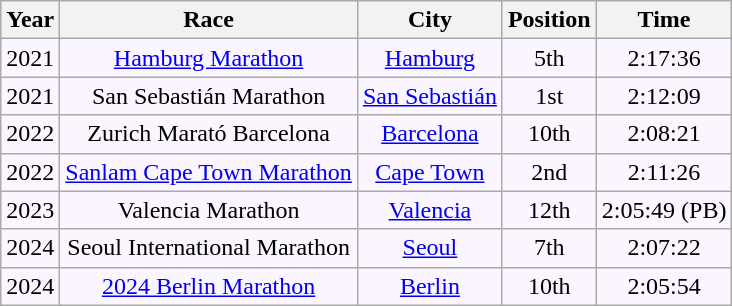<table class="wikitable" style="text-align:center; background:#faf5ff;">
<tr>
<th>Year</th>
<th>Race</th>
<th>City</th>
<th>Position</th>
<th>Time</th>
</tr>
<tr>
<td>2021</td>
<td><a href='#'>Hamburg Marathon</a></td>
<td><a href='#'>Hamburg</a></td>
<td>5th</td>
<td>2:17:36</td>
</tr>
<tr>
<td>2021</td>
<td>San Sebastián Marathon</td>
<td><a href='#'>San Sebastián</a></td>
<td>1st</td>
<td>2:12:09</td>
</tr>
<tr>
<td>2022</td>
<td>Zurich Marató Barcelona</td>
<td><a href='#'>Barcelona</a></td>
<td>10th</td>
<td>2:08:21</td>
</tr>
<tr>
<td>2022</td>
<td><a href='#'>Sanlam Cape Town Marathon</a></td>
<td><a href='#'>Cape Town</a></td>
<td>2nd</td>
<td>2:11:26</td>
</tr>
<tr>
<td>2023</td>
<td>Valencia Marathon</td>
<td><a href='#'>Valencia</a></td>
<td>12th</td>
<td>2:05:49 (PB)</td>
</tr>
<tr>
<td>2024</td>
<td>Seoul International Marathon</td>
<td><a href='#'>Seoul</a></td>
<td>7th</td>
<td>2:07:22</td>
</tr>
<tr>
<td>2024</td>
<td><a href='#'>2024 Berlin Marathon</a></td>
<td><a href='#'>Berlin</a></td>
<td>10th</td>
<td>2:05:54</td>
</tr>
</table>
